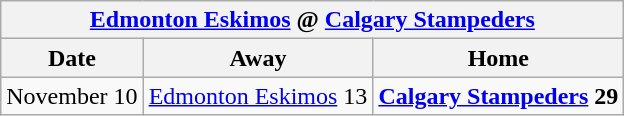<table class="wikitable">
<tr>
<th colspan="3"><a href='#'>Edmonton Eskimos</a> @ <a href='#'>Calgary Stampeders</a></th>
</tr>
<tr>
<th>Date</th>
<th>Away</th>
<th>Home</th>
</tr>
<tr>
<td>November 10</td>
<td><a href='#'>Edmonton Eskimos</a> 13</td>
<td><strong><a href='#'>Calgary Stampeders</a> 29</strong></td>
</tr>
</table>
